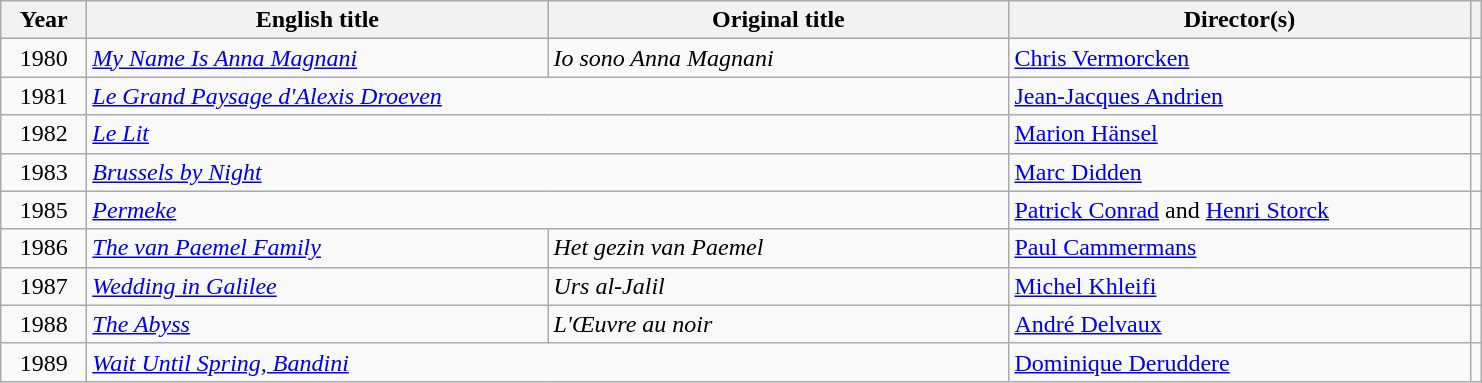<table class="wikitable plainrowheaders">
<tr>
<th scope="col" width="50">Year</th>
<th scope="col" width="300">English title</th>
<th scope="col" width="300">Original title</th>
<th scope="col" width="300">Director(s)</th>
<th scope="col"></th>
</tr>
<tr>
<td align="center">1980</td>
<td><em><a href='#'>My Name Is Anna Magnani</a></em></td>
<td><em>Io sono Anna Magnani</em></td>
<td><a href='#'>Chris Vermorcken</a></td>
<td align="center"></td>
</tr>
<tr>
<td align="center">1981</td>
<td colspan="2"><em><a href='#'>Le Grand Paysage d'Alexis Droeven</a></em></td>
<td><a href='#'>Jean-Jacques Andrien</a></td>
<td align="center"></td>
</tr>
<tr>
<td align="center">1982</td>
<td colspan="2"><em><a href='#'>Le Lit</a></em></td>
<td><a href='#'>Marion Hänsel</a></td>
<td align="center"></td>
</tr>
<tr>
<td align="center">1983</td>
<td colspan="2"><em><a href='#'>Brussels by Night</a></em></td>
<td><a href='#'>Marc Didden</a></td>
<td align="center"></td>
</tr>
<tr>
<td align="center">1985</td>
<td colspan="2"><em><a href='#'>Permeke</a></em></td>
<td><a href='#'>Patrick Conrad</a> and <a href='#'>Henri Storck</a></td>
<td align="center"></td>
</tr>
<tr>
<td align="center">1986</td>
<td><em><a href='#'>The van Paemel Family</a></em></td>
<td><em>Het gezin van Paemel</em></td>
<td><a href='#'>Paul Cammermans</a></td>
<td align="center"></td>
</tr>
<tr>
<td align="center">1987</td>
<td><em><a href='#'>Wedding in Galilee</a></em></td>
<td><em>Urs al-Jalil</em></td>
<td><a href='#'>Michel Khleifi</a></td>
<td align="center"></td>
</tr>
<tr>
<td align="center">1988</td>
<td><em><a href='#'>The Abyss</a></em></td>
<td><em>L'Œuvre au noir</em></td>
<td><a href='#'>André Delvaux</a></td>
<td align="center"></td>
</tr>
<tr>
<td align="center">1989</td>
<td colspan="2"><em><a href='#'>Wait Until Spring, Bandini</a></em></td>
<td><a href='#'>Dominique Deruddere</a></td>
<td align="center"></td>
</tr>
</table>
